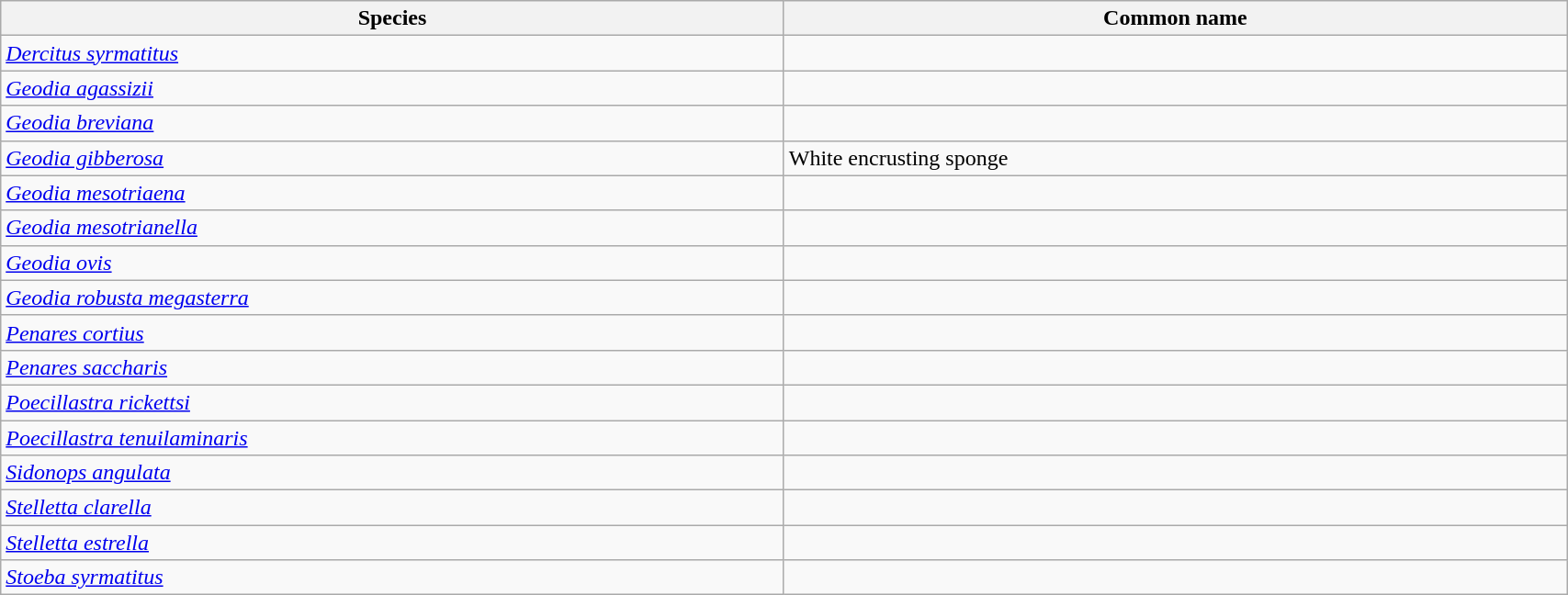<table width=90% class="wikitable">
<tr>
<th width=25%>Species</th>
<th width=25%>Common name</th>
</tr>
<tr>
<td><em><a href='#'>Dercitus syrmatitus</a></em></td>
<td></td>
</tr>
<tr>
<td><em><a href='#'>Geodia agassizii</a></em></td>
<td></td>
</tr>
<tr>
<td><em><a href='#'>Geodia breviana</a></em></td>
<td></td>
</tr>
<tr>
<td><em><a href='#'>Geodia gibberosa</a></em></td>
<td>White encrusting sponge</td>
</tr>
<tr>
<td><em><a href='#'>Geodia mesotriaena</a></em></td>
<td></td>
</tr>
<tr>
<td><em><a href='#'>Geodia mesotrianella</a></em></td>
<td></td>
</tr>
<tr>
<td><em><a href='#'>Geodia ovis</a></em></td>
<td></td>
</tr>
<tr>
<td><em><a href='#'>Geodia robusta megasterra</a></em></td>
<td></td>
</tr>
<tr>
<td><em><a href='#'>Penares cortius</a></em></td>
<td></td>
</tr>
<tr>
<td><em><a href='#'>Penares saccharis</a></em></td>
<td></td>
</tr>
<tr>
<td><em><a href='#'>Poecillastra rickettsi</a></em></td>
<td></td>
</tr>
<tr>
<td><em><a href='#'>Poecillastra tenuilaminaris</a></em></td>
<td></td>
</tr>
<tr>
<td><em><a href='#'>Sidonops angulata</a></em></td>
<td></td>
</tr>
<tr>
<td><em><a href='#'>Stelletta clarella</a></em></td>
<td></td>
</tr>
<tr>
<td><em><a href='#'>Stelletta estrella</a></em></td>
<td></td>
</tr>
<tr>
<td><em><a href='#'>Stoeba syrmatitus</a></em></td>
<td></td>
</tr>
</table>
